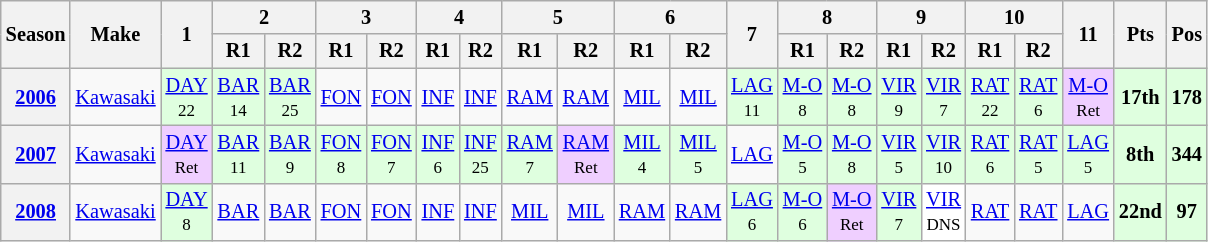<table class="wikitable" style="font-size: 85%; text-align: center">
<tr valign="top">
<th valign="middle" rowspan=2>Season</th>
<th valign="middle" rowspan=2>Make</th>
<th rowspan=2 valign="middle">1</th>
<th colspan=2>2</th>
<th colspan=2>3</th>
<th colspan=2>4</th>
<th colspan=2>5</th>
<th colspan=2>6</th>
<th rowspan=2 valign="middle">7</th>
<th colspan=2>8</th>
<th colspan=2>9</th>
<th colspan=2>10</th>
<th rowspan=2 valign="middle">11</th>
<th valign="middle" rowspan=2>Pts</th>
<th valign="middle" rowspan=2>Pos</th>
</tr>
<tr>
<th>R1</th>
<th>R2</th>
<th>R1</th>
<th>R2</th>
<th>R1</th>
<th>R2</th>
<th>R1</th>
<th>R2</th>
<th>R1</th>
<th>R2</th>
<th>R1</th>
<th>R2</th>
<th>R1</th>
<th>R2</th>
<th>R1</th>
<th>R2</th>
</tr>
<tr>
<th><a href='#'>2006</a></th>
<td align="left"><a href='#'>Kawasaki</a></td>
<td style="background:#dfffdf;"><a href='#'>DAY</a><br><small>22</small></td>
<td style="background:#dfffdf;"><a href='#'>BAR</a><br><small>14</small></td>
<td style="background:#dfffdf;"><a href='#'>BAR</a><br><small>25</small></td>
<td><a href='#'>FON</a></td>
<td><a href='#'>FON</a></td>
<td><a href='#'>INF</a></td>
<td><a href='#'>INF</a></td>
<td><a href='#'>RAM</a></td>
<td><a href='#'>RAM</a></td>
<td><a href='#'>MIL</a></td>
<td><a href='#'>MIL</a></td>
<td style="background:#dfffdf;"><a href='#'>LAG</a><br><small>11</small></td>
<td style="background:#dfffdf;"><a href='#'>M-O</a><br><small>8</small></td>
<td style="background:#dfffdf;"><a href='#'>M-O</a><br><small>8</small></td>
<td style="background:#dfffdf;"><a href='#'>VIR</a><br><small>9</small></td>
<td style="background:#dfffdf;"><a href='#'>VIR</a><br><small>7</small></td>
<td style="background:#dfffdf;"><a href='#'>RAT</a><br><small>22</small></td>
<td style="background:#dfffdf;"><a href='#'>RAT</a><br><small>6</small></td>
<td style="background:#efcfff;"><a href='#'>M-O</a><br><small>Ret</small></td>
<td style="background:#dfffdf;"><strong>17th</strong></td>
<td style="background:#dfffdf;"><strong>178</strong></td>
</tr>
<tr>
<th><a href='#'>2007</a></th>
<td align="left"><a href='#'>Kawasaki</a></td>
<td style="background:#efcfff;"><a href='#'>DAY</a><br><small>Ret</small></td>
<td style="background:#dfffdf;"><a href='#'>BAR</a><br><small>11</small></td>
<td style="background:#dfffdf;"><a href='#'>BAR</a><br><small>9</small></td>
<td style="background:#dfffdf;"><a href='#'>FON</a><br><small>8</small></td>
<td style="background:#dfffdf;"><a href='#'>FON</a><br><small>7</small></td>
<td style="background:#dfffdf;"><a href='#'>INF</a><br><small>6</small></td>
<td style="background:#dfffdf;"><a href='#'>INF</a><br><small>25</small></td>
<td style="background:#dfffdf;"><a href='#'>RAM</a><br><small>7</small></td>
<td style="background:#efcfff;"><a href='#'>RAM</a><br><small>Ret</small></td>
<td style="background:#dfffdf;"><a href='#'>MIL</a><br><small>4</small></td>
<td style="background:#dfffdf;"><a href='#'>MIL</a><br><small>5</small></td>
<td><a href='#'>LAG</a></td>
<td style="background:#dfffdf;"><a href='#'>M-O</a><br><small>5</small></td>
<td style="background:#dfffdf;"><a href='#'>M-O</a><br><small>8</small></td>
<td style="background:#dfffdf;"><a href='#'>VIR</a><br><small>5</small></td>
<td style="background:#dfffdf;"><a href='#'>VIR</a><br><small>10</small></td>
<td style="background:#dfffdf;"><a href='#'>RAT</a><br><small>6</small></td>
<td style="background:#dfffdf;"><a href='#'>RAT</a><br><small>5</small></td>
<td style="background:#dfffdf;"><a href='#'>LAG</a><br><small>5</small></td>
<td style="background:#dfffdf;"><strong>8th</strong></td>
<td style="background:#dfffdf;"><strong>344</strong></td>
</tr>
<tr>
<th><a href='#'>2008</a></th>
<td align="left"><a href='#'>Kawasaki</a></td>
<td style="background:#dfffdf;"><a href='#'>DAY</a><br><small>8</small></td>
<td><a href='#'>BAR</a></td>
<td><a href='#'>BAR</a></td>
<td><a href='#'>FON</a></td>
<td><a href='#'>FON</a></td>
<td><a href='#'>INF</a></td>
<td><a href='#'>INF</a></td>
<td><a href='#'>MIL</a></td>
<td><a href='#'>MIL</a></td>
<td><a href='#'>RAM</a></td>
<td><a href='#'>RAM</a></td>
<td style="background:#dfffdf;"><a href='#'>LAG</a><br><small>6</small></td>
<td style="background:#dfffdf;"><a href='#'>M-O</a><br><small>6</small></td>
<td style="background:#efcfff;"><a href='#'>M-O</a><br><small>Ret</small></td>
<td style="background:#dfffdf;"><a href='#'>VIR</a><br><small>7</small></td>
<td style="background:#ffffff;"><a href='#'>VIR</a><br><small>DNS</small></td>
<td><a href='#'>RAT</a></td>
<td><a href='#'>RAT</a></td>
<td><a href='#'>LAG</a></td>
<td style="background:#dfffdf;"><strong>22nd</strong></td>
<td style="background:#dfffdf;"><strong>97</strong></td>
</tr>
</table>
